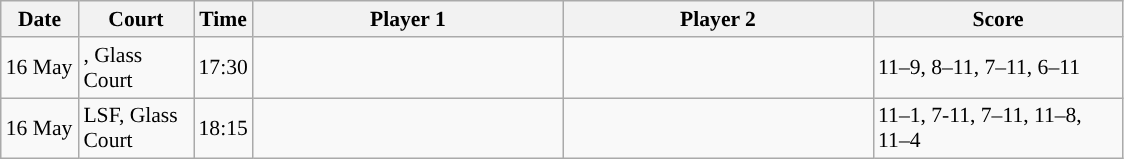<table class="sortable wikitable" style="font-size:90%">
<tr>
<th width="45" class="unsortable">Date</th>
<th width="70">Court</th>
<th width="30">Time</th>
<th width="200">Player 1</th>
<th width="200">Player 2</th>
<th width="160" class="unsortable">Score</th>
</tr>
<tr>
<td>16 May</td>
<td>, Glass Court</td>
<td>17:30</td>
<td></td>
<td><strong></strong></td>
<td>11–9, 8–11, 7–11, 6–11</td>
</tr>
<tr>
<td>16 May</td>
<td>LSF, Glass Court</td>
<td>18:15</td>
<td><strong></strong></td>
<td></td>
<td>11–1, 7-11, 7–11, 11–8, 11–4</td>
</tr>
</table>
